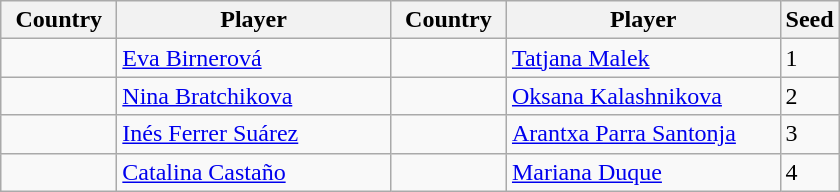<table class="sortable wikitable">
<tr>
<th width="70">Country</th>
<th width="175">Player</th>
<th width="70">Country</th>
<th width="175">Player</th>
<th>Seed</th>
</tr>
<tr>
<td></td>
<td><a href='#'>Eva Birnerová</a></td>
<td></td>
<td><a href='#'>Tatjana Malek</a></td>
<td>1</td>
</tr>
<tr>
<td></td>
<td><a href='#'>Nina Bratchikova</a></td>
<td></td>
<td><a href='#'>Oksana Kalashnikova</a></td>
<td>2</td>
</tr>
<tr>
<td></td>
<td><a href='#'>Inés Ferrer Suárez</a></td>
<td></td>
<td><a href='#'>Arantxa Parra Santonja</a></td>
<td>3</td>
</tr>
<tr>
<td></td>
<td><a href='#'>Catalina Castaño</a></td>
<td></td>
<td><a href='#'>Mariana Duque</a></td>
<td>4</td>
</tr>
</table>
